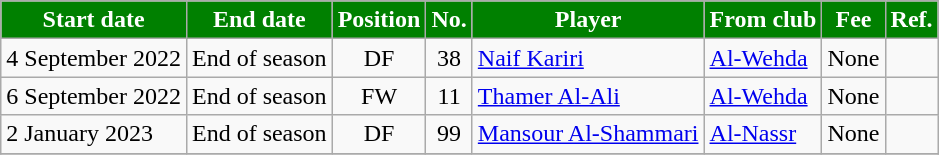<table class="wikitable sortable">
<tr>
<th style="background:green; color:white;"><strong>Start date</strong></th>
<th style="background:green; color:white;"><strong>End date</strong></th>
<th style="background:green; color:white;"><strong>Position</strong></th>
<th style="background:green; color:white;"><strong>No.</strong></th>
<th style="background:green; color:white;"><strong>Player</strong></th>
<th style="background:green; color:white;"><strong>From club</strong></th>
<th style="background:green; color:white;"><strong>Fee</strong></th>
<th style="background:green; color:white;"><strong>Ref.</strong></th>
</tr>
<tr>
<td>4 September 2022</td>
<td>End of season</td>
<td style="text-align:center;">DF</td>
<td style="text-align:center;">38</td>
<td style="text-align:left;"> <a href='#'>Naif Kariri</a></td>
<td style="text-align:left;"> <a href='#'>Al-Wehda</a></td>
<td>None</td>
<td></td>
</tr>
<tr>
<td>6 September 2022</td>
<td>End of season</td>
<td style="text-align:center;">FW</td>
<td style="text-align:center;">11</td>
<td style="text-align:left;"> <a href='#'>Thamer Al-Ali</a></td>
<td style="text-align:left;"> <a href='#'>Al-Wehda</a></td>
<td>None</td>
<td></td>
</tr>
<tr>
<td>2 January 2023</td>
<td>End of season</td>
<td style="text-align:center;">DF</td>
<td style="text-align:center;">99</td>
<td style="text-align:left;"> <a href='#'>Mansour Al-Shammari</a></td>
<td style="text-align:left;"> <a href='#'>Al-Nassr</a></td>
<td>None</td>
<td></td>
</tr>
<tr>
</tr>
</table>
